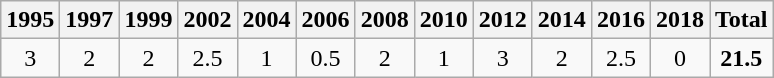<table class="wikitable" style="text-align:center">
<tr>
<th>1995</th>
<th>1997</th>
<th>1999</th>
<th>2002</th>
<th>2004</th>
<th>2006</th>
<th>2008</th>
<th>2010</th>
<th>2012</th>
<th>2014</th>
<th>2016</th>
<th>2018</th>
<th>Total</th>
</tr>
<tr>
<td>3</td>
<td>2</td>
<td>2</td>
<td>2.5</td>
<td>1</td>
<td>0.5</td>
<td>2</td>
<td>1</td>
<td>3</td>
<td>2</td>
<td>2.5</td>
<td>0</td>
<td><strong>21.5</strong></td>
</tr>
</table>
